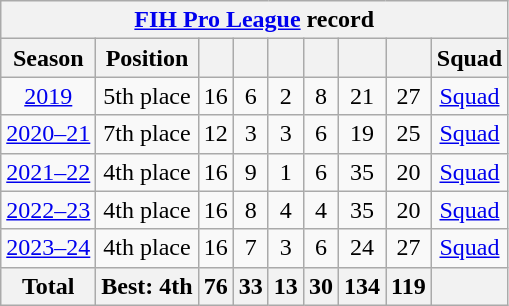<table class="wikitable" style="text-align: center;">
<tr>
<th colspan=10><a href='#'>FIH Pro League</a> record</th>
</tr>
<tr>
<th>Season</th>
<th>Position</th>
<th></th>
<th></th>
<th></th>
<th></th>
<th></th>
<th></th>
<th>Squad</th>
</tr>
<tr>
<td> <a href='#'>2019</a></td>
<td>5th place</td>
<td>16</td>
<td>6</td>
<td>2</td>
<td>8</td>
<td>21</td>
<td>27</td>
<td><a href='#'>Squad</a></td>
</tr>
<tr>
<td><a href='#'>2020–21</a></td>
<td>7th place</td>
<td>12</td>
<td>3</td>
<td>3</td>
<td>6</td>
<td>19</td>
<td>25</td>
<td><a href='#'>Squad</a></td>
</tr>
<tr>
<td><a href='#'>2021–22</a></td>
<td>4th place</td>
<td>16</td>
<td>9</td>
<td>1</td>
<td>6</td>
<td>35</td>
<td>20</td>
<td><a href='#'>Squad</a></td>
</tr>
<tr>
<td><a href='#'>2022–23</a></td>
<td>4th place</td>
<td>16</td>
<td>8</td>
<td>4</td>
<td>4</td>
<td>35</td>
<td>20</td>
<td><a href='#'>Squad</a></td>
</tr>
<tr>
<td><a href='#'>2023–24</a></td>
<td>4th place</td>
<td>16</td>
<td>7</td>
<td>3</td>
<td>6</td>
<td>24</td>
<td>27</td>
<td><a href='#'>Squad</a></td>
</tr>
<tr>
<th>Total</th>
<th>Best: 4th</th>
<th>76</th>
<th>33</th>
<th>13</th>
<th>30</th>
<th>134</th>
<th>119</th>
<th></th>
</tr>
</table>
